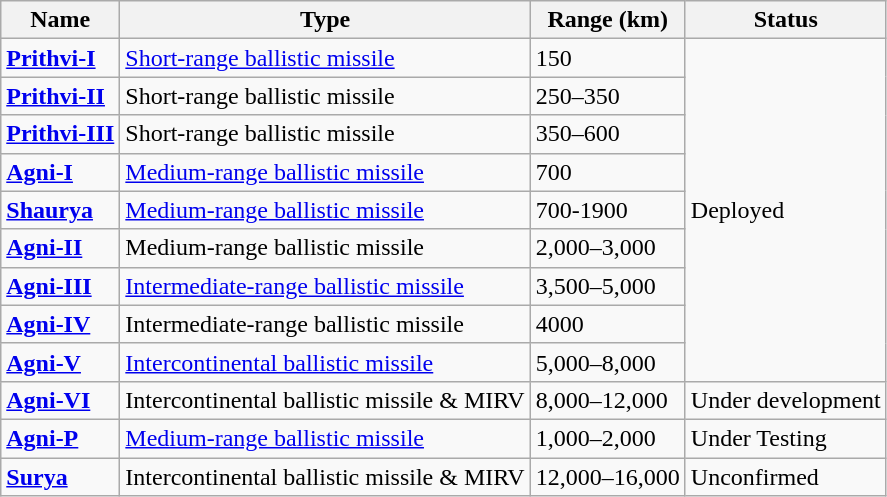<table class="wikitable">
<tr>
<th>Name</th>
<th>Type</th>
<th>Range (km)</th>
<th>Status</th>
</tr>
<tr>
<td><strong><a href='#'>Prithvi-I</a></strong></td>
<td><a href='#'>Short-range ballistic missile</a></td>
<td>150</td>
<td rowspan="9">Deployed</td>
</tr>
<tr>
<td><strong><a href='#'>Prithvi-II</a></strong></td>
<td>Short-range ballistic missile</td>
<td>250–350</td>
</tr>
<tr>
<td><strong><a href='#'>Prithvi-III</a></strong></td>
<td>Short-range ballistic missile</td>
<td>350–600</td>
</tr>
<tr>
<td><strong><a href='#'>Agni-I</a></strong></td>
<td><a href='#'>Medium-range ballistic missile</a></td>
<td>700</td>
</tr>
<tr>
<td><strong><a href='#'>Shaurya</a></strong></td>
<td><a href='#'>Medium-range ballistic missile</a></td>
<td>700-1900</td>
</tr>
<tr>
<td><strong><a href='#'>Agni-II</a></strong></td>
<td>Medium-range ballistic missile</td>
<td>2,000–3,000</td>
</tr>
<tr>
<td><strong><a href='#'>Agni-III</a></strong></td>
<td><a href='#'>Intermediate-range ballistic missile</a></td>
<td>3,500–5,000</td>
</tr>
<tr>
<td><strong><a href='#'>Agni-IV</a></strong></td>
<td>Intermediate-range ballistic missile</td>
<td>4000</td>
</tr>
<tr>
<td><strong><a href='#'>Agni-V</a></strong></td>
<td><a href='#'>Intercontinental ballistic missile</a></td>
<td>5,000–8,000</td>
</tr>
<tr>
<td><strong><a href='#'>Agni-VI</a></strong></td>
<td>Intercontinental ballistic missile & MIRV</td>
<td>8,000–12,000</td>
<td>Under development</td>
</tr>
<tr>
<td><strong><a href='#'>Agni-P</a></strong></td>
<td><a href='#'>Medium-range ballistic missile</a></td>
<td>1,000–2,000</td>
<td>Under Testing</td>
</tr>
<tr>
<td><strong><a href='#'>Surya</a></strong></td>
<td>Intercontinental ballistic missile & MIRV</td>
<td>12,000–16,000</td>
<td>Unconfirmed</td>
</tr>
</table>
